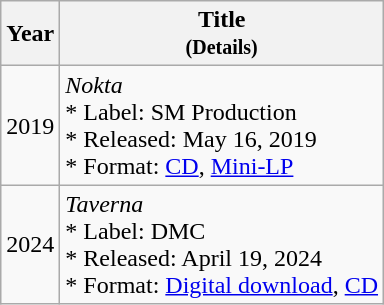<table class="wikitable">
<tr>
<th>Year</th>
<th>Title<br><small>(Details)</small></th>
</tr>
<tr>
<td>2019</td>
<td><em>Nokta</em><br>* Label: SM Production<br>* Released: May 16, 2019<br>* Format: <a href='#'>CD</a>, <a href='#'>Mini-LP</a></td>
</tr>
<tr>
<td>2024</td>
<td><em>Taverna</em><br>* Label: DMC<br>* Released: April 19, 2024<br>* Format: <a href='#'>Digital download</a>, <a href='#'>CD</a></td>
</tr>
</table>
